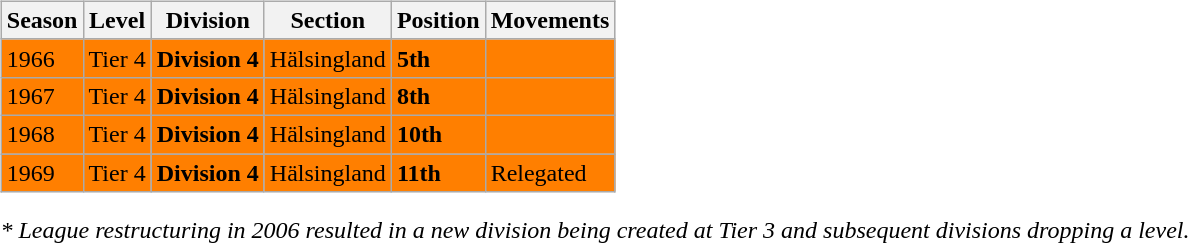<table>
<tr>
<td valign="top" width=0%><br><table class="wikitable">
<tr style="background:#f0f6fa;">
<th><strong>Season</strong></th>
<th><strong>Level</strong></th>
<th><strong>Division</strong></th>
<th><strong>Section</strong></th>
<th><strong>Position</strong></th>
<th><strong>Movements</strong></th>
</tr>
<tr>
<td style="background:#FF7F00;">1966</td>
<td style="background:#FF7F00;">Tier 4</td>
<td style="background:#FF7F00;"><strong>Division 4</strong></td>
<td style="background:#FF7F00;">Hälsingland</td>
<td style="background:#FF7F00;"><strong>5th</strong></td>
<td style="background:#FF7F00;"></td>
</tr>
<tr>
<td style="background:#FF7F00;">1967</td>
<td style="background:#FF7F00;">Tier 4</td>
<td style="background:#FF7F00;"><strong>Division 4</strong></td>
<td style="background:#FF7F00;">Hälsingland</td>
<td style="background:#FF7F00;"><strong>8th</strong></td>
<td style="background:#FF7F00;"></td>
</tr>
<tr>
<td style="background:#FF7F00;">1968</td>
<td style="background:#FF7F00;">Tier 4</td>
<td style="background:#FF7F00;"><strong>Division 4</strong></td>
<td style="background:#FF7F00;">Hälsingland</td>
<td style="background:#FF7F00;"><strong>10th</strong></td>
<td style="background:#FF7F00;"></td>
</tr>
<tr>
<td style="background:#FF7F00;">1969</td>
<td style="background:#FF7F00;">Tier 4</td>
<td style="background:#FF7F00;"><strong>Division 4</strong></td>
<td style="background:#FF7F00;">Hälsingland</td>
<td style="background:#FF7F00;"><strong>11th</strong></td>
<td style="background:#FF7F00;">Relegated</td>
</tr>
</table>
<em>* League restructuring in 2006 resulted in a new division being created at Tier 3 and subsequent divisions dropping a level.</em> 

</td>
</tr>
</table>
